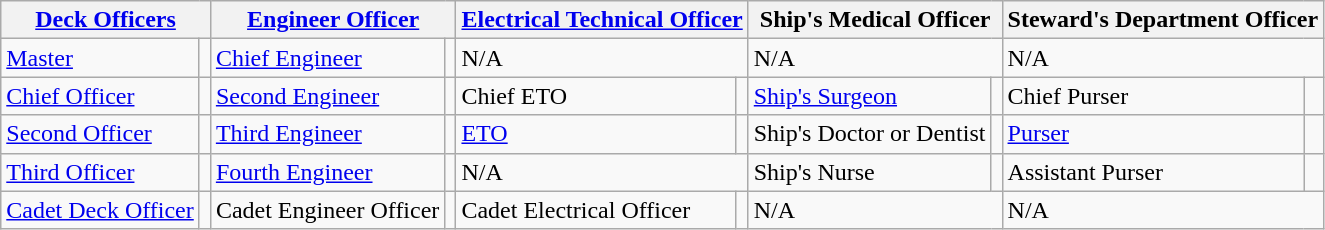<table class="wikitable noresize">
<tr>
<th colspan= " 2 "><a href='#'>Deck Officers</a></th>
<th colspan= " 2 "><a href='#'>Engineer Officer</a></th>
<th colspan= " 2 "><a href='#'>Electrical Technical Officer</a></th>
<th colspan= " 2 ">Ship's Medical Officer</th>
<th colspan= " 2 ">Steward's Department Officer</th>
</tr>
<tr>
<td><a href='#'>Master</a></td>
<td></td>
<td><a href='#'>Chief Engineer</a></td>
<td></td>
<td colspan= " 2 ">N/A</td>
<td colspan= " 2 ">N/A</td>
<td colspan= " 2 ">N/A</td>
</tr>
<tr>
<td><a href='#'>Chief Officer</a></td>
<td></td>
<td><a href='#'>Second Engineer</a></td>
<td></td>
<td>Chief ETO</td>
<td></td>
<td><a href='#'>Ship's Surgeon</a></td>
<td></td>
<td>Chief Purser</td>
<td></td>
</tr>
<tr>
<td><a href='#'>Second Officer</a></td>
<td></td>
<td><a href='#'>Third Engineer</a></td>
<td></td>
<td><a href='#'>ETO</a></td>
<td></td>
<td>Ship's Doctor or Dentist</td>
<td></td>
<td><a href='#'>Purser</a></td>
<td></td>
</tr>
<tr>
<td><a href='#'>Third Officer</a></td>
<td></td>
<td><a href='#'>Fourth Engineer</a></td>
<td></td>
<td colspan= " 2 ">N/A</td>
<td>Ship's Nurse</td>
<td></td>
<td>Assistant Purser</td>
<td></td>
</tr>
<tr>
<td><a href='#'>Cadet Deck Officer</a></td>
<td></td>
<td>Cadet Engineer Officer</td>
<td></td>
<td>Cadet Electrical Officer</td>
<td></td>
<td colspan= " 2 ">N/A</td>
<td colspan= " 2 ">N/A</td>
</tr>
</table>
